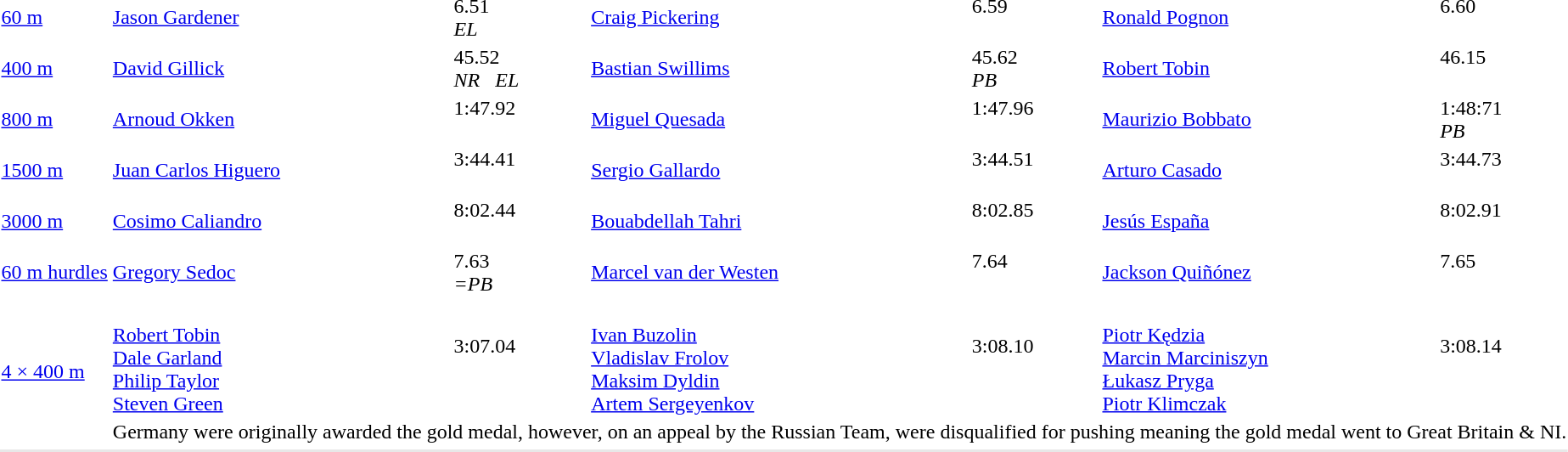<table>
<tr>
<td><a href='#'>60 m</a><br></td>
<td><a href='#'>Jason Gardener</a> <br> </td>
<td>6.51 <br> <em>EL</em></td>
<td><a href='#'>Craig Pickering</a> <br> </td>
<td>6.59 <br>  </td>
<td><a href='#'>Ronald Pognon</a> <br> </td>
<td>6.60 <br>  </td>
</tr>
<tr>
<td><a href='#'>400 m</a><br></td>
<td><a href='#'>David Gillick</a> <br> </td>
<td>45.52 <br> <em>NR</em>   <em>EL</em></td>
<td><a href='#'>Bastian Swillims</a> <br> </td>
<td>45.62 <br> <em>PB</em></td>
<td><a href='#'>Robert Tobin</a> <br> </td>
<td>46.15 <br>  </td>
</tr>
<tr>
<td><a href='#'>800 m</a><br></td>
<td><a href='#'>Arnoud Okken</a> <br> </td>
<td>1:47.92 <br>  </td>
<td><a href='#'>Miguel Quesada</a> <br> </td>
<td>1:47.96 <br>  </td>
<td><a href='#'>Maurizio Bobbato</a> <br> </td>
<td>1:48:71 <br> <em>PB</em></td>
</tr>
<tr>
<td><a href='#'>1500 m</a><br></td>
<td><a href='#'>Juan Carlos Higuero</a> <br> </td>
<td>3:44.41 <br>  </td>
<td><a href='#'>Sergio Gallardo</a> <br> </td>
<td>3:44.51 <br>  </td>
<td><a href='#'>Arturo Casado</a> <br> </td>
<td>3:44.73 <br>  </td>
</tr>
<tr>
<td><a href='#'>3000 m</a><br></td>
<td><a href='#'>Cosimo Caliandro</a> <br> </td>
<td>8:02.44 <br>  </td>
<td><a href='#'>Bouabdellah Tahri</a> <br> </td>
<td>8:02.85 <br>  </td>
<td><a href='#'>Jesús España</a> <br> </td>
<td>8:02.91 <br>  </td>
</tr>
<tr>
<td><a href='#'>60 m hurdles</a><br></td>
<td><a href='#'>Gregory Sedoc</a> <br> </td>
<td>7.63 <br> <em>=PB</em></td>
<td><a href='#'>Marcel van der Westen</a> <br> </td>
<td>7.64 <br>  </td>
<td><a href='#'>Jackson Quiñónez</a> <br> </td>
<td>7.65 <br>  </td>
</tr>
<tr>
<td rowspan=2><a href='#'>4 × 400 m</a><br></td>
<td> <br> <a href='#'>Robert Tobin</a> <br> <a href='#'>Dale Garland</a> <br> <a href='#'>Philip Taylor</a> <br> <a href='#'>Steven Green</a></td>
<td>3:07.04 <br>  </td>
<td> <br> <a href='#'>Ivan Buzolin</a> <br> <a href='#'>Vladislav Frolov</a> <br> <a href='#'>Maksim Dyldin</a> <br> <a href='#'>Artem Sergeyenkov</a></td>
<td>3:08.10 <br>  </td>
<td> <br> <a href='#'>Piotr Kędzia</a> <br> <a href='#'>Marcin Marciniszyn</a> <br> <a href='#'>Łukasz Pryga</a> <br> <a href='#'>Piotr Klimczak</a></td>
<td>3:08.14 <br>  </td>
</tr>
<tr>
<td colspan=6>Germany were originally awarded the gold medal, however, on an appeal by the Russian Team, were disqualified for pushing meaning the gold medal went to Great Britain & NI.</td>
</tr>
<tr>
</tr>
<tr bgcolor= e8e8e8>
<td colspan=7></td>
</tr>
<tr>
</tr>
</table>
